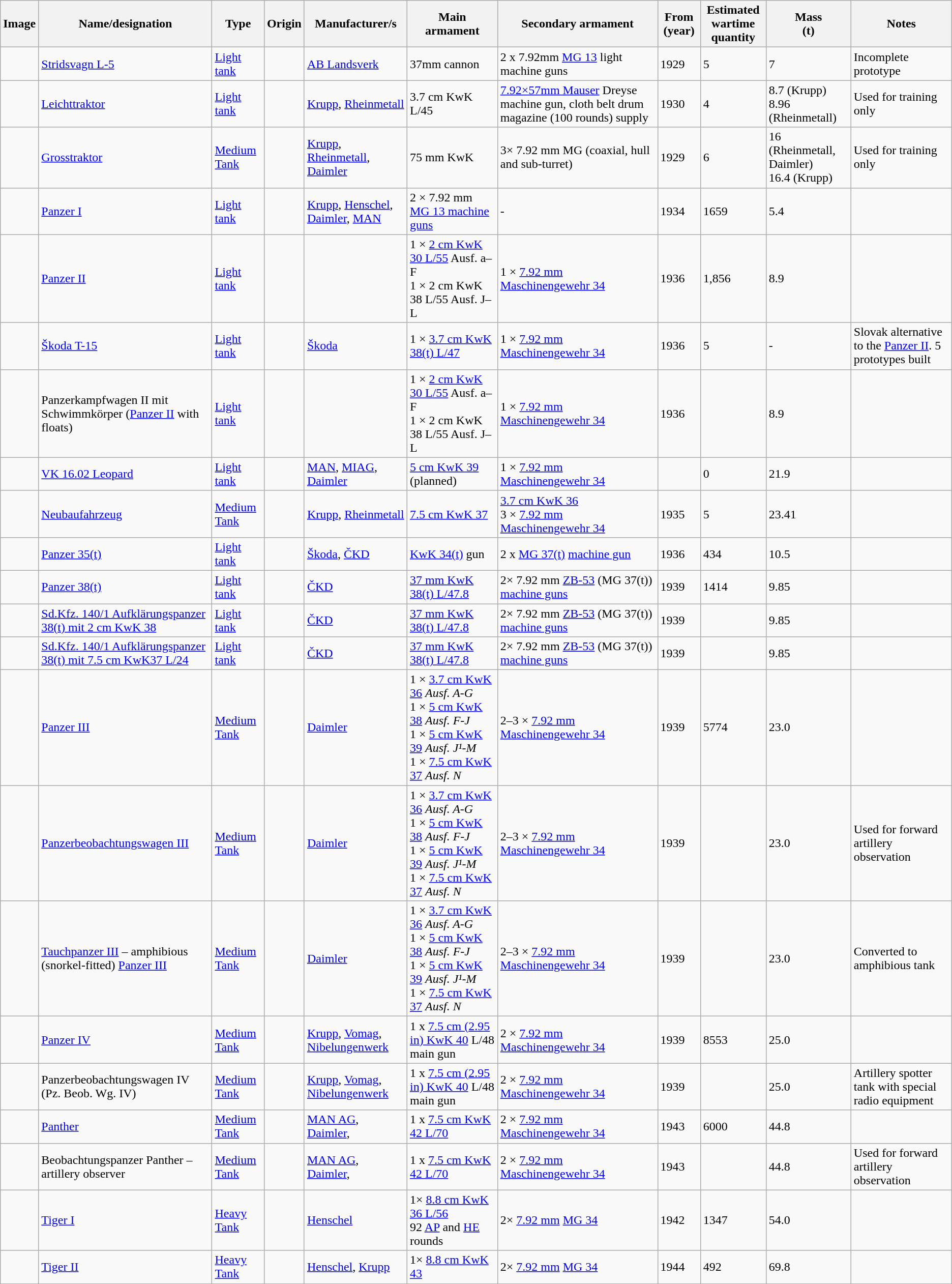<table class="wikitable sortable">
<tr>
<th>Image</th>
<th>Name/designation</th>
<th>Type</th>
<th>Origin</th>
<th>Manufacturer/s</th>
<th>Main armament</th>
<th>Secondary armament</th>
<th>From (year)</th>
<th>Estimated <br>wartime quantity</th>
<th>Mass<br> (t)</th>
<th class=unsortable>Notes</th>
</tr>
<tr>
<td></td>
<td><a href='#'>Stridsvagn L-5</a></td>
<td><a href='#'>Light tank</a></td>
<td></td>
<td><a href='#'>AB Landsverk</a></td>
<td>37mm cannon</td>
<td>2 x 7.92mm <a href='#'>MG 13</a> light machine guns</td>
<td>1929</td>
<td>5</td>
<td>7</td>
<td>Incomplete prototype</td>
</tr>
<tr>
<td></td>
<td><a href='#'>Leichttraktor</a></td>
<td><a href='#'>Light tank</a></td>
<td></td>
<td><a href='#'>Krupp</a>, <a href='#'>Rheinmetall</a></td>
<td>3.7 cm KwK L/45</td>
<td><a href='#'>7.92×57mm Mauser</a> Dreyse machine gun, cloth belt drum magazine (100 rounds) supply</td>
<td>1930</td>
<td>4</td>
<td>8.7 (Krupp) <br> 8.96 (Rheinmetall)</td>
<td>Used for training only</td>
</tr>
<tr>
<td></td>
<td><a href='#'>Grosstraktor </a></td>
<td><a href='#'>Medium Tank</a></td>
<td></td>
<td><a href='#'>Krupp</a>, <a href='#'>Rheinmetall</a>, <a href='#'>Daimler</a></td>
<td>75 mm KwK</td>
<td>3× 7.92 mm MG (coaxial, hull and sub-turret)</td>
<td>1929</td>
<td>6</td>
<td>16 (Rheinmetall, Daimler) <br> 16.4 (Krupp)</td>
<td>Used for training only</td>
</tr>
<tr>
<td></td>
<td><a href='#'>Panzer I</a></td>
<td><a href='#'>Light tank</a></td>
<td></td>
<td><a href='#'>Krupp</a>, <a href='#'>Henschel</a>, <a href='#'>Daimler</a>, <a href='#'>MAN</a></td>
<td>2 × 7.92 mm <a href='#'>MG 13 machine guns</a></td>
<td>-</td>
<td>1934</td>
<td>1659</td>
<td>5.4</td>
<td></td>
</tr>
<tr>
<td></td>
<td><a href='#'>Panzer II</a></td>
<td><a href='#'>Light tank</a></td>
<td></td>
<td></td>
<td>1 × <a href='#'>2 cm KwK 30 L/55</a> Ausf. a–F <br> 1 × 2 cm KwK 38 L/55 Ausf. J–L</td>
<td>1 × <a href='#'>7.92 mm</a> <a href='#'>Maschinengewehr 34</a></td>
<td>1936</td>
<td>1,856</td>
<td>8.9</td>
<td></td>
</tr>
<tr>
<td></td>
<td><a href='#'>Škoda T-15</a></td>
<td><a href='#'>Light tank</a></td>
<td></td>
<td><a href='#'>Škoda</a></td>
<td>1 × <a href='#'>3.7 cm KwK 38(t) L/47</a></td>
<td>1 × <a href='#'>7.92 mm</a> <a href='#'>Maschinengewehr 34</a></td>
<td>1936</td>
<td>5</td>
<td>-</td>
<td>Slovak alternative to the <a href='#'>Panzer II</a>. 5 prototypes built</td>
</tr>
<tr>
<td></td>
<td>Panzerkampfwagen II mit Schwimmkörper (<a href='#'>Panzer II</a> with floats)</td>
<td><a href='#'>Light tank</a></td>
<td></td>
<td></td>
<td>1 × <a href='#'>2 cm KwK 30 L/55</a> Ausf. a–F <br> 1 × 2 cm KwK 38 L/55 Ausf. J–L</td>
<td>1 × <a href='#'>7.92 mm</a> <a href='#'>Maschinengewehr 34</a></td>
<td>1936</td>
<td></td>
<td>8.9</td>
<td></td>
</tr>
<tr>
<td></td>
<td><a href='#'>VK 16.02 Leopard</a></td>
<td><a href='#'>Light tank</a></td>
<td></td>
<td><a href='#'>MAN</a>, <a href='#'>MIAG</a>, <a href='#'>Daimler</a></td>
<td><a href='#'>5 cm KwK 39</a> (planned)</td>
<td>1 × <a href='#'>7.92 mm</a> <a href='#'>Maschinengewehr 34</a></td>
<td></td>
<td>0</td>
<td>21.9</td>
<td></td>
</tr>
<tr>
<td></td>
<td><a href='#'>Neubaufahrzeug</a></td>
<td><a href='#'>Medium Tank</a></td>
<td></td>
<td><a href='#'>Krupp</a>, <a href='#'>Rheinmetall</a></td>
<td><a href='#'>7.5 cm KwK 37</a></td>
<td><a href='#'>3.7 cm KwK 36</a> <br> 3 × <a href='#'>7.92 mm</a> <a href='#'>Maschinengewehr 34</a></td>
<td>1935</td>
<td>5</td>
<td>23.41</td>
<td></td>
</tr>
<tr>
<td></td>
<td><a href='#'>Panzer 35(t)</a></td>
<td><a href='#'>Light tank</a></td>
<td></td>
<td><a href='#'>Škoda</a>, <a href='#'>ČKD</a></td>
<td><a href='#'> KwK 34(t)</a> gun</td>
<td>2 x  <a href='#'>MG 37(t)</a> <a href='#'>machine gun</a></td>
<td>1936</td>
<td>434</td>
<td>10.5</td>
<td></td>
</tr>
<tr>
<td></td>
<td><a href='#'>Panzer 38(t)</a></td>
<td><a href='#'>Light tank</a></td>
<td></td>
<td><a href='#'>ČKD</a></td>
<td><a href='#'>37 mm KwK 38(t) L/47.8</a></td>
<td>2× 7.92 mm <a href='#'>ZB-53</a> (MG 37(t)) <a href='#'>machine guns</a></td>
<td>1939</td>
<td>1414</td>
<td>9.85</td>
<td></td>
</tr>
<tr>
<td></td>
<td><a href='#'>Sd.Kfz. 140/1 Aufklärungspanzer 38(t) mit 2 cm KwK 38</a></td>
<td><a href='#'>Light tank</a></td>
<td></td>
<td><a href='#'>ČKD</a></td>
<td><a href='#'>37 mm KwK 38(t) L/47.8</a></td>
<td>2× 7.92 mm <a href='#'>ZB-53</a> (MG 37(t)) <a href='#'>machine guns</a></td>
<td>1939</td>
<td></td>
<td>9.85</td>
<td></td>
</tr>
<tr>
<td></td>
<td><a href='#'>Sd.Kfz. 140/1 Aufklärungspanzer 38(t) mit 7.5 cm KwK37 L/24</a></td>
<td><a href='#'>Light tank</a></td>
<td></td>
<td><a href='#'>ČKD</a></td>
<td><a href='#'>37 mm KwK 38(t) L/47.8</a></td>
<td>2× 7.92 mm <a href='#'>ZB-53</a> (MG 37(t)) <a href='#'>machine guns</a></td>
<td>1939</td>
<td></td>
<td>9.85</td>
<td></td>
</tr>
<tr>
<td></td>
<td><a href='#'>Panzer III</a></td>
<td><a href='#'>Medium Tank</a></td>
<td></td>
<td><a href='#'>Daimler</a></td>
<td>1 × <a href='#'>3.7 cm KwK 36</a> <em>Ausf. A-G</em><br> 1 × <a href='#'>5 cm KwK 38</a> <em>Ausf. F-J</em><br> 1 × <a href='#'>5 cm KwK 39</a> <em>Ausf. J¹-M</em> <br> 1 × <a href='#'>7.5 cm KwK 37</a> <em>Ausf. N</em></td>
<td>2–3 × <a href='#'>7.92 mm</a> <a href='#'>Maschinengewehr 34</a></td>
<td>1939</td>
<td>5774</td>
<td>23.0</td>
<td></td>
</tr>
<tr>
<td></td>
<td><a href='#'>Panzerbeobachtungswagen III</a></td>
<td><a href='#'>Medium Tank</a></td>
<td></td>
<td><a href='#'>Daimler</a></td>
<td>1 × <a href='#'>3.7 cm KwK 36</a> <em>Ausf. A-G</em><br> 1 × <a href='#'>5 cm KwK 38</a> <em>Ausf. F-J</em><br> 1 × <a href='#'>5 cm KwK 39</a> <em>Ausf. J¹-M</em> <br> 1 × <a href='#'>7.5 cm KwK 37</a> <em>Ausf. N</em></td>
<td>2–3 × <a href='#'>7.92 mm</a> <a href='#'>Maschinengewehr 34</a></td>
<td>1939</td>
<td></td>
<td>23.0</td>
<td>Used for forward artillery observation</td>
</tr>
<tr>
<td></td>
<td><a href='#'>Tauchpanzer III</a> – amphibious (snorkel-fitted) <a href='#'>Panzer III</a></td>
<td><a href='#'>Medium Tank</a></td>
<td></td>
<td><a href='#'>Daimler</a></td>
<td>1 × <a href='#'>3.7 cm KwK 36</a> <em>Ausf. A-G</em><br> 1 × <a href='#'>5 cm KwK 38</a> <em>Ausf. F-J</em><br> 1 × <a href='#'>5 cm KwK 39</a> <em>Ausf. J¹-M</em> <br> 1 × <a href='#'>7.5 cm KwK 37</a> <em>Ausf. N</em></td>
<td>2–3 × <a href='#'>7.92 mm</a> <a href='#'>Maschinengewehr 34</a></td>
<td>1939</td>
<td></td>
<td>23.0</td>
<td>Converted to amphibious tank</td>
</tr>
<tr>
<td></td>
<td><a href='#'>Panzer IV</a></td>
<td><a href='#'>Medium Tank</a></td>
<td></td>
<td><a href='#'>Krupp</a>, <a href='#'>Vomag</a>, <a href='#'>Nibelungenwerk</a></td>
<td>1 x <a href='#'>7.5 cm (2.95 in) KwK 40</a> L/48 main gun</td>
<td>2 × <a href='#'>7.92 mm</a> <a href='#'>Maschinengewehr 34</a></td>
<td>1939</td>
<td>8553</td>
<td>25.0</td>
<td></td>
</tr>
<tr>
<td></td>
<td>Panzerbeobachtungswagen IV (Pz. Beob. Wg. IV)</td>
<td><a href='#'>Medium Tank</a></td>
<td></td>
<td><a href='#'>Krupp</a>, <a href='#'>Vomag</a>, <a href='#'>Nibelungenwerk</a></td>
<td>1 x <a href='#'>7.5 cm (2.95 in) KwK 40</a> L/48 main gun</td>
<td>2 × <a href='#'>7.92 mm</a> <a href='#'>Maschinengewehr 34</a></td>
<td>1939</td>
<td></td>
<td>25.0</td>
<td>Artillery spotter tank with special radio equipment</td>
</tr>
<tr>
<td></td>
<td><a href='#'>Panther</a></td>
<td><a href='#'>Medium Tank</a></td>
<td></td>
<td><a href='#'>MAN AG</a>, <a href='#'>Daimler</a>, </td>
<td>1 x <a href='#'>7.5 cm KwK 42 L/70</a></td>
<td>2 × <a href='#'>7.92 mm</a> <a href='#'>Maschinengewehr 34</a></td>
<td>1943</td>
<td>6000</td>
<td>44.8</td>
<td></td>
</tr>
<tr>
<td></td>
<td>Beobachtungspanzer Panther – artillery observer</td>
<td><a href='#'>Medium Tank</a></td>
<td></td>
<td><a href='#'>MAN AG</a>, <a href='#'>Daimler</a>, </td>
<td>1 x <a href='#'>7.5 cm KwK 42 L/70</a></td>
<td>2 × <a href='#'>7.92 mm</a> <a href='#'>Maschinengewehr 34</a></td>
<td>1943</td>
<td></td>
<td>44.8</td>
<td>Used for forward artillery observation</td>
</tr>
<tr>
<td></td>
<td><a href='#'>Tiger I</a></td>
<td><a href='#'>Heavy Tank</a></td>
<td></td>
<td><a href='#'>Henschel</a></td>
<td>1× <a href='#'>8.8 cm KwK 36 L/56</a><br>92 <a href='#'>AP</a> and <a href='#'>HE</a> rounds</td>
<td>2× <a href='#'>7.92 mm</a> <a href='#'>MG 34</a></td>
<td>1942</td>
<td>1347</td>
<td>54.0</td>
<td></td>
</tr>
<tr>
<td></td>
<td><a href='#'>Tiger II</a></td>
<td><a href='#'>Heavy Tank</a></td>
<td></td>
<td><a href='#'>Henschel</a>, <a href='#'>Krupp</a></td>
<td>1× <a href='#'>8.8 cm KwK 43</a></td>
<td>2× <a href='#'>7.92 mm</a> <a href='#'>MG 34</a></td>
<td>1944</td>
<td>492</td>
<td>69.8</td>
<td></td>
</tr>
</table>
